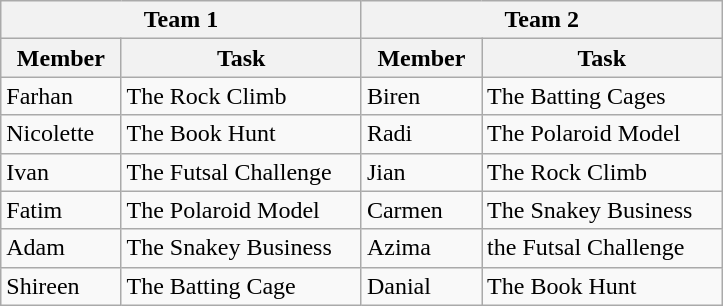<table class=wikitable>
<tr>
<th colspan=2>Team 1</th>
<th colspan=2>Team 2</th>
</tr>
<tr>
<th width=15%>Member</th>
<th width=30%>Task</th>
<th width=15%>Member</th>
<th width=30%>Task</th>
</tr>
<tr>
<td>Farhan</td>
<td>The Rock Climb</td>
<td>Biren</td>
<td>The Batting Cages</td>
</tr>
<tr>
<td>Nicolette</td>
<td>The Book Hunt</td>
<td>Radi</td>
<td>The Polaroid Model</td>
</tr>
<tr>
<td>Ivan</td>
<td>The Futsal Challenge</td>
<td>Jian</td>
<td>The Rock Climb</td>
</tr>
<tr>
<td>Fatim</td>
<td>The Polaroid Model</td>
<td>Carmen</td>
<td>The Snakey Business</td>
</tr>
<tr>
<td>Adam</td>
<td>The Snakey Business</td>
<td>Azima</td>
<td>the Futsal Challenge</td>
</tr>
<tr>
<td>Shireen</td>
<td>The Batting Cage</td>
<td>Danial</td>
<td>The Book Hunt</td>
</tr>
</table>
